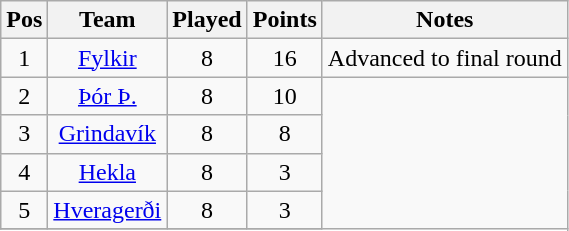<table class="wikitable" style="text-align: center;">
<tr>
<th>Pos</th>
<th>Team</th>
<th>Played</th>
<th>Points</th>
<th>Notes</th>
</tr>
<tr>
<td>1</td>
<td><a href='#'>Fylkir</a></td>
<td>8</td>
<td>16</td>
<td align="center" rowspan="1">Advanced to final round</td>
</tr>
<tr>
<td>2</td>
<td><a href='#'>Þór Þ.</a></td>
<td>8</td>
<td>10</td>
</tr>
<tr>
<td>3</td>
<td><a href='#'>Grindavík</a></td>
<td>8</td>
<td>8</td>
</tr>
<tr>
<td>4</td>
<td><a href='#'>Hekla</a></td>
<td>8</td>
<td>3</td>
</tr>
<tr>
<td>5</td>
<td><a href='#'>Hveragerði</a></td>
<td>8</td>
<td>3</td>
</tr>
<tr>
</tr>
</table>
